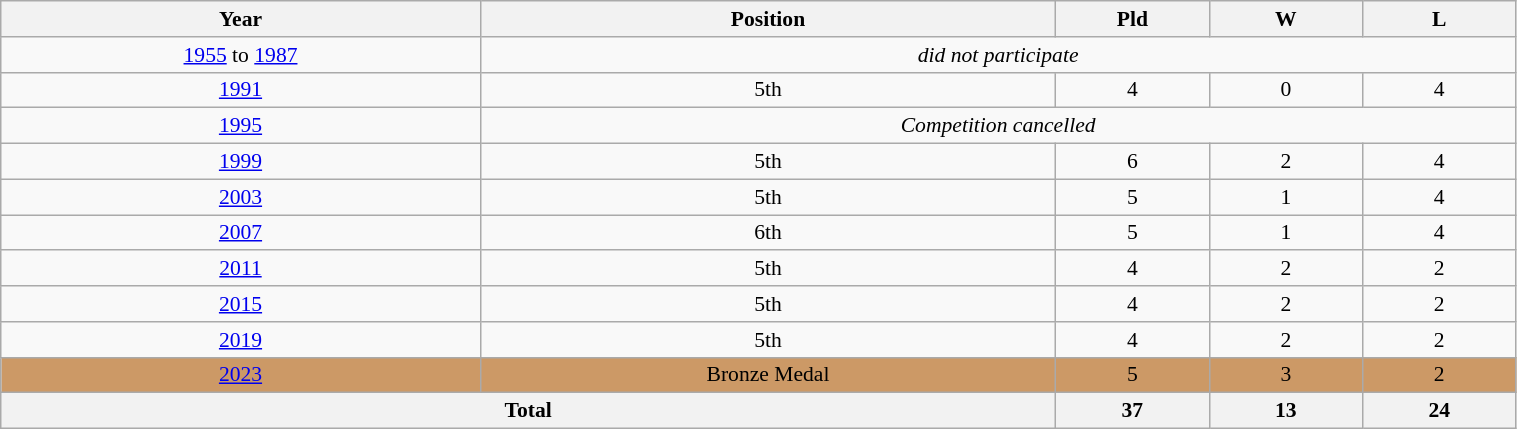<table class="wikitable" width=80% style="text-align: center;font-size:90%;">
<tr>
<th width=25%>Year</th>
<th width=30%>Position</th>
<th width=8%>Pld</th>
<th width=8%>W</th>
<th width=8%>L</th>
</tr>
<tr>
<td><a href='#'>1955</a> to <a href='#'>1987</a></td>
<td colspan=4><em>did not participate</em></td>
</tr>
<tr>
<td> <a href='#'>1991</a></td>
<td>5th</td>
<td>4</td>
<td>0</td>
<td>4</td>
</tr>
<tr>
<td> <a href='#'>1995</a></td>
<td colspan=4><em>Competition cancelled</em></td>
</tr>
<tr>
<td> <a href='#'>1999</a></td>
<td>5th</td>
<td>6</td>
<td>2</td>
<td>4</td>
</tr>
<tr>
<td> <a href='#'>2003</a></td>
<td>5th</td>
<td>5</td>
<td>1</td>
<td>4</td>
</tr>
<tr>
<td> <a href='#'>2007</a></td>
<td>6th</td>
<td>5</td>
<td>1</td>
<td>4</td>
</tr>
<tr>
<td> <a href='#'>2011</a></td>
<td>5th</td>
<td>4</td>
<td>2</td>
<td>2</td>
</tr>
<tr>
<td> <a href='#'>2015</a></td>
<td>5th</td>
<td>4</td>
<td>2</td>
<td>2</td>
</tr>
<tr>
<td> <a href='#'>2019</a></td>
<td>5th</td>
<td>4</td>
<td>2</td>
<td>2</td>
</tr>
<tr bgcolor=cc9966>
<td> <a href='#'>2023</a></td>
<td>Bronze Medal</td>
<td>5</td>
<td>3</td>
<td>2</td>
</tr>
<tr>
<th colspan=2>Total</th>
<th>37</th>
<th>13</th>
<th>24</th>
</tr>
</table>
